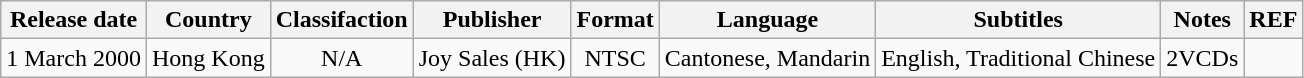<table class="wikitable">
<tr>
<th>Release date<br></th>
<th>Country<br></th>
<th>Classifaction<br></th>
<th>Publisher <br></th>
<th>Format <br></th>
<th>Language</th>
<th>Subtitles</th>
<th>Notes<br></th>
<th>REF</th>
</tr>
<tr style="text-align:center;">
<td>1 March 2000</td>
<td>Hong Kong</td>
<td>N/A</td>
<td>Joy Sales (HK)</td>
<td>NTSC</td>
<td>Cantonese, Mandarin</td>
<td>English, Traditional Chinese</td>
<td>2VCDs</td>
<td></td>
</tr>
</table>
